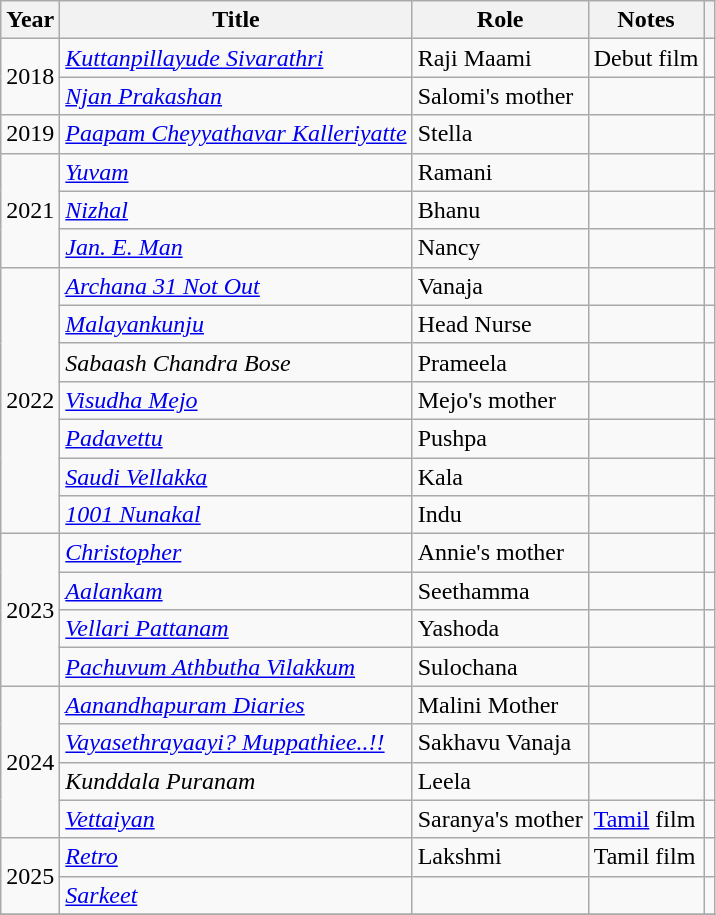<table class="wikitable sortable">
<tr>
<th scope="col">Year</th>
<th scope="col">Title</th>
<th scope="col">Role</th>
<th scope="col" class="unsortable">Notes</th>
<th scope="col" class="unsortable"></th>
</tr>
<tr>
<td rowspan=2>2018</td>
<td><em><a href='#'>Kuttanpillayude Sivarathri</a></em></td>
<td>Raji Maami</td>
<td>Debut film</td>
<td></td>
</tr>
<tr>
<td><em><a href='#'>Njan Prakashan</a></em></td>
<td>Salomi's mother</td>
<td></td>
<td></td>
</tr>
<tr>
<td>2019</td>
<td><em><a href='#'>Paapam Cheyyathavar Kalleriyatte</a></em></td>
<td>Stella</td>
<td></td>
<td></td>
</tr>
<tr>
<td rowspan=3>2021</td>
<td><em><a href='#'>Yuvam</a></em></td>
<td>Ramani</td>
<td></td>
<td></td>
</tr>
<tr>
<td><em><a href='#'>Nizhal</a></em></td>
<td>Bhanu</td>
<td></td>
<td></td>
</tr>
<tr>
<td><em><a href='#'>Jan. E. Man</a></em></td>
<td>Nancy</td>
<td></td>
<td></td>
</tr>
<tr>
<td rowspan=7>2022</td>
<td><em><a href='#'>Archana 31 Not Out</a></em></td>
<td>Vanaja</td>
<td></td>
<td></td>
</tr>
<tr>
<td><em><a href='#'>Malayankunju</a></em></td>
<td>Head Nurse</td>
<td></td>
<td></td>
</tr>
<tr>
<td><em>Sabaash Chandra Bose</em></td>
<td>Prameela</td>
<td></td>
<td></td>
</tr>
<tr>
<td><em><a href='#'>Visudha Mejo</a></em></td>
<td>Mejo's mother</td>
<td></td>
<td></td>
</tr>
<tr>
<td><em><a href='#'>Padavettu</a></em></td>
<td>Pushpa</td>
<td></td>
<td></td>
</tr>
<tr>
<td><em><a href='#'>Saudi Vellakka</a></em></td>
<td>Kala</td>
<td></td>
<td></td>
</tr>
<tr>
<td><em><a href='#'>1001 Nunakal</a></em></td>
<td>Indu</td>
<td></td>
<td></td>
</tr>
<tr>
<td rowspan=4>2023</td>
<td><em><a href='#'>Christopher</a></em></td>
<td>Annie's mother</td>
<td></td>
<td></td>
</tr>
<tr>
<td><em><a href='#'>Aalankam</a></em></td>
<td>Seethamma</td>
<td></td>
<td></td>
</tr>
<tr>
<td><em><a href='#'>Vellari Pattanam</a></em></td>
<td>Yashoda</td>
<td></td>
<td></td>
</tr>
<tr>
<td><em><a href='#'>Pachuvum Athbutha Vilakkum</a></em></td>
<td>Sulochana</td>
<td></td>
<td></td>
</tr>
<tr>
<td rowspan=4>2024</td>
<td><em><a href='#'>Aanandhapuram Diaries</a></em></td>
<td>Malini Mother</td>
<td></td>
<td></td>
</tr>
<tr>
<td><em><a href='#'>Vayasethrayaayi? Muppathiee..!!</a></em></td>
<td>Sakhavu Vanaja</td>
<td></td>
<td></td>
</tr>
<tr>
<td><em>Kunddala Puranam</em></td>
<td>Leela</td>
<td></td>
<td></td>
</tr>
<tr>
<td><em><a href='#'>Vettaiyan</a></em></td>
<td>Saranya's mother</td>
<td><a href='#'>Tamil</a> film</td>
<td></td>
</tr>
<tr>
<td rowspan=2>2025</td>
<td><em><a href='#'>Retro</a></em></td>
<td>Lakshmi</td>
<td>Tamil film</td>
<td></td>
</tr>
<tr>
<td><em><a href='#'>Sarkeet</a></em></td>
<td></td>
<td></td>
<td></td>
</tr>
<tr>
</tr>
</table>
